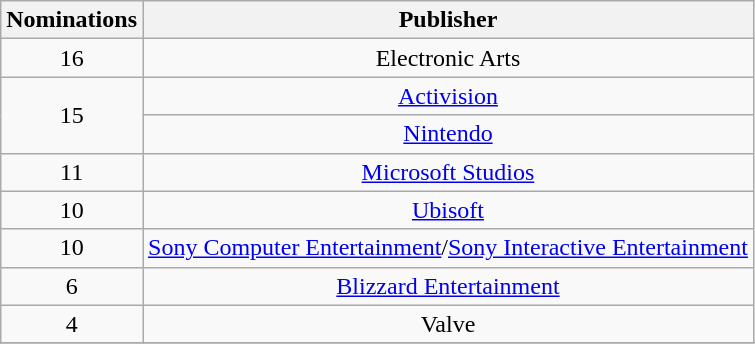<table class="wikitable" style="text-align:center;">
<tr>
<th scope="col" width="55">Nominations</th>
<th scope="col" align="center">Publisher</th>
</tr>
<tr>
<td align="center">16</td>
<td>Electronic Arts</td>
</tr>
<tr>
<td align="center" rowspan="2">15</td>
<td><a href='#'>Activision</a></td>
</tr>
<tr>
<td><a href='#'>Nintendo</a></td>
</tr>
<tr>
<td align="center">11</td>
<td><a href='#'>Microsoft Studios</a></td>
</tr>
<tr>
<td align="center">10</td>
<td><a href='#'>Ubisoft</a></td>
</tr>
<tr>
<td align="center">10</td>
<td><a href='#'>Sony Computer Entertainment</a>/<a href='#'>Sony Interactive Entertainment</a></td>
</tr>
<tr>
<td align="center">6</td>
<td><a href='#'>Blizzard Entertainment</a></td>
</tr>
<tr>
<td align="center">4</td>
<td>Valve</td>
</tr>
<tr>
</tr>
</table>
